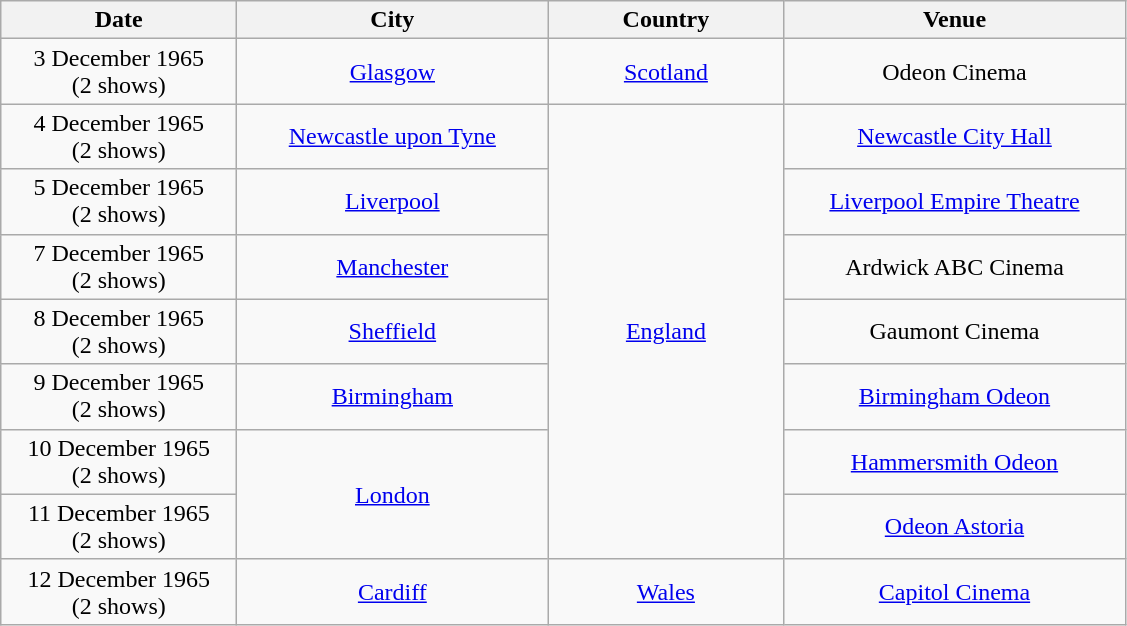<table class="wikitable" style="text-align:center;">
<tr>
<th width="150">Date</th>
<th width="200">City</th>
<th width="150">Country</th>
<th width="220">Venue</th>
</tr>
<tr>
<td>3 December 1965<br>(2 shows)</td>
<td><a href='#'>Glasgow</a></td>
<td><a href='#'>Scotland</a></td>
<td>Odeon Cinema</td>
</tr>
<tr>
<td>4 December 1965<br>(2 shows)</td>
<td><a href='#'>Newcastle upon Tyne</a></td>
<td rowspan="7"><a href='#'>England</a></td>
<td><a href='#'>Newcastle City Hall</a></td>
</tr>
<tr>
<td>5 December 1965<br>(2 shows)</td>
<td><a href='#'>Liverpool</a></td>
<td><a href='#'>Liverpool Empire Theatre</a></td>
</tr>
<tr>
<td>7 December 1965<br>(2 shows)</td>
<td><a href='#'>Manchester</a></td>
<td>Ardwick ABC Cinema</td>
</tr>
<tr>
<td>8 December 1965<br>(2 shows)</td>
<td><a href='#'>Sheffield</a></td>
<td>Gaumont Cinema</td>
</tr>
<tr>
<td>9 December 1965<br>(2 shows)</td>
<td><a href='#'>Birmingham</a></td>
<td><a href='#'>Birmingham Odeon</a></td>
</tr>
<tr>
<td>10 December 1965<br>(2 shows)</td>
<td rowspan="2"><a href='#'>London</a></td>
<td><a href='#'>Hammersmith Odeon</a></td>
</tr>
<tr>
<td>11 December 1965<br>(2 shows)</td>
<td><a href='#'>Odeon Astoria</a></td>
</tr>
<tr>
<td>12 December 1965<br>(2 shows)</td>
<td><a href='#'>Cardiff</a></td>
<td><a href='#'>Wales</a></td>
<td><a href='#'>Capitol Cinema</a></td>
</tr>
</table>
